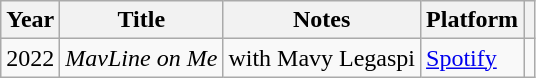<table class="wikitable">
<tr>
<th>Year</th>
<th>Title</th>
<th>Notes</th>
<th>Platform</th>
<th></th>
</tr>
<tr>
<td>2022</td>
<td><em>MavLine on Me</em></td>
<td>with Mavy Legaspi</td>
<td><a href='#'>Spotify</a></td>
<td></td>
</tr>
</table>
